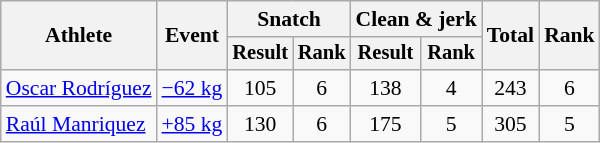<table class="wikitable" style="font-size:90%">
<tr>
<th rowspan="2">Athlete</th>
<th rowspan="2">Event</th>
<th colspan="2">Snatch</th>
<th colspan="2">Clean & jerk</th>
<th rowspan="2">Total</th>
<th rowspan="2">Rank</th>
</tr>
<tr style="font-size:95%">
<th>Result</th>
<th>Rank</th>
<th>Result</th>
<th>Rank</th>
</tr>
<tr align=center>
<td align=left><a href='#'>Oscar Rodríguez</a></td>
<td align=left><a href='#'>−62 kg</a></td>
<td>105</td>
<td>6</td>
<td>138</td>
<td>4</td>
<td>243</td>
<td>6</td>
</tr>
<tr align=center>
<td align=left><a href='#'>Raúl Manriquez</a></td>
<td align=left><a href='#'>+85 kg</a></td>
<td>130</td>
<td>6</td>
<td>175</td>
<td>5</td>
<td>305</td>
<td>5</td>
</tr>
</table>
